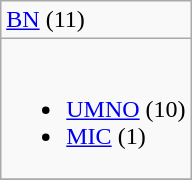<table class="wikitable">
<tr>
<td> <a href='#'>BN</a> (11)</td>
</tr>
<tr>
<td><br><ul><li> <a href='#'>UMNO</a> (10)</li><li> <a href='#'>MIC</a> (1)</li></ul></td>
</tr>
<tr>
</tr>
</table>
